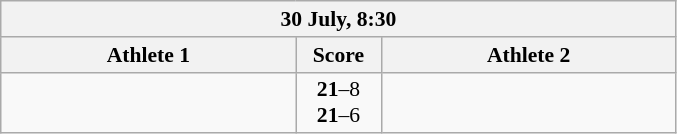<table class="wikitable" style="text-align: center; font-size:90% ">
<tr>
<th colspan=3>30 July, 8:30</th>
</tr>
<tr>
<th align="right" width="190">Athlete 1</th>
<th width="50">Score</th>
<th align="left" width="190">Athlete 2</th>
</tr>
<tr>
<td align=right><strong></strong></td>
<td align=center><strong>21</strong>–8<br><strong>21</strong>–6</td>
<td align=left></td>
</tr>
</table>
